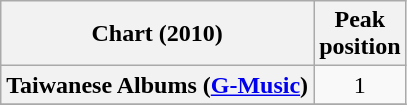<table class="wikitable plainrowheaders">
<tr>
<th>Chart (2010)</th>
<th>Peak<br>position</th>
</tr>
<tr>
<th scope="row">Taiwanese Albums (<a href='#'>G-Music</a>)</th>
<td style="text-align:center;">1</td>
</tr>
<tr>
</tr>
</table>
